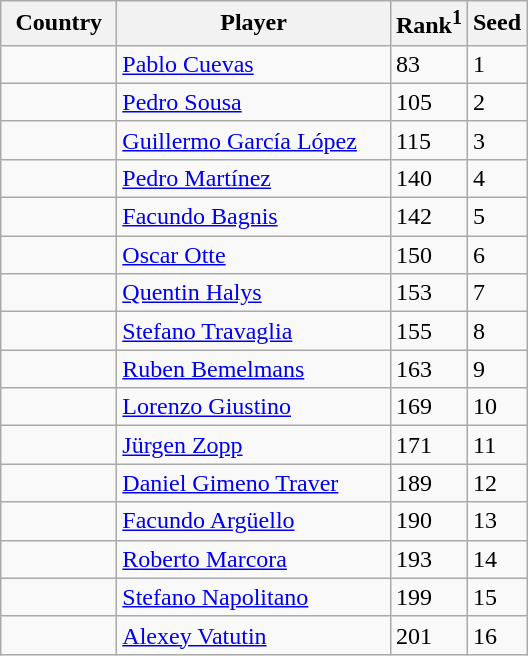<table class="sortable wikitable">
<tr>
<th width="70">Country</th>
<th width="175">Player</th>
<th>Rank<sup>1</sup></th>
<th>Seed</th>
</tr>
<tr>
<td></td>
<td><a href='#'>Pablo Cuevas</a></td>
<td>83</td>
<td>1</td>
</tr>
<tr>
<td></td>
<td><a href='#'>Pedro Sousa</a></td>
<td>105</td>
<td>2</td>
</tr>
<tr>
<td></td>
<td><a href='#'>Guillermo García López</a></td>
<td>115</td>
<td>3</td>
</tr>
<tr>
<td></td>
<td><a href='#'>Pedro Martínez</a></td>
<td>140</td>
<td>4</td>
</tr>
<tr>
<td></td>
<td><a href='#'>Facundo Bagnis</a></td>
<td>142</td>
<td>5</td>
</tr>
<tr>
<td></td>
<td><a href='#'>Oscar Otte</a></td>
<td>150</td>
<td>6</td>
</tr>
<tr>
<td></td>
<td><a href='#'>Quentin Halys</a></td>
<td>153</td>
<td>7</td>
</tr>
<tr>
<td></td>
<td><a href='#'>Stefano Travaglia</a></td>
<td>155</td>
<td>8</td>
</tr>
<tr>
<td></td>
<td><a href='#'>Ruben Bemelmans</a></td>
<td>163</td>
<td>9</td>
</tr>
<tr>
<td></td>
<td><a href='#'>Lorenzo Giustino</a></td>
<td>169</td>
<td>10</td>
</tr>
<tr>
<td></td>
<td><a href='#'>Jürgen Zopp</a></td>
<td>171</td>
<td>11</td>
</tr>
<tr>
<td></td>
<td><a href='#'>Daniel Gimeno Traver</a></td>
<td>189</td>
<td>12</td>
</tr>
<tr>
<td></td>
<td><a href='#'>Facundo Argüello</a></td>
<td>190</td>
<td>13</td>
</tr>
<tr>
<td></td>
<td><a href='#'>Roberto Marcora</a></td>
<td>193</td>
<td>14</td>
</tr>
<tr>
<td></td>
<td><a href='#'>Stefano Napolitano</a></td>
<td>199</td>
<td>15</td>
</tr>
<tr>
<td></td>
<td><a href='#'>Alexey Vatutin</a></td>
<td>201</td>
<td>16</td>
</tr>
</table>
